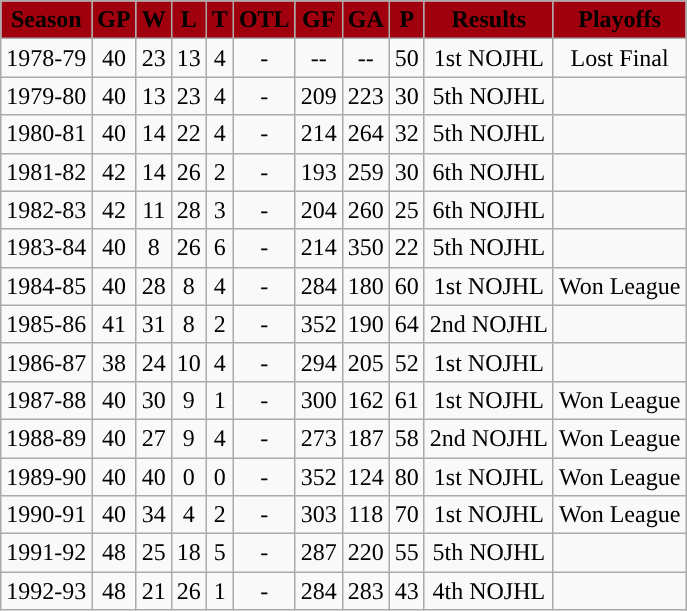<table class="wikitable">
<tr align="center" bgcolor="#dddddd James Kennedy was the coach and when he went to move south they did not want an other coach so the team was shut down">
<td><strong>Season</strong></td>
<td><strong>GP</strong></td>
<td><strong>W</strong></td>
<td><strong>L</strong></td>
<td><strong>T</strong></td>
<td><strong>OTL</strong></td>
<td><strong>GF</strong></td>
<td><strong>GA</strong></td>
<td><strong>P</strong></td>
<td><strong>Results</strong></td>
<td><strong>Playoffs</strong></td>
</tr>
<tr align="center">
<td>1978-79</td>
<td>40</td>
<td>23</td>
<td>13</td>
<td>4</td>
<td>-</td>
<td>--</td>
<td>--</td>
<td>50</td>
<td>1st NOJHL</td>
<td>Lost Final</td>
</tr>
<tr align="center">
<td>1979-80</td>
<td>40</td>
<td>13</td>
<td>23</td>
<td>4</td>
<td>-</td>
<td>209</td>
<td>223</td>
<td>30</td>
<td>5th NOJHL</td>
<td></td>
</tr>
<tr align="center">
<td>1980-81</td>
<td>40</td>
<td>14</td>
<td>22</td>
<td>4</td>
<td>-</td>
<td>214</td>
<td>264</td>
<td>32</td>
<td>5th NOJHL</td>
<td></td>
</tr>
<tr align="center">
<td>1981-82</td>
<td>42</td>
<td>14</td>
<td>26</td>
<td>2</td>
<td>-</td>
<td>193</td>
<td>259</td>
<td>30</td>
<td>6th NOJHL</td>
<td></td>
</tr>
<tr align="center">
<td>1982-83</td>
<td>42</td>
<td>11</td>
<td>28</td>
<td>3</td>
<td>-</td>
<td>204</td>
<td>260</td>
<td>25</td>
<td>6th NOJHL</td>
<td></td>
</tr>
<tr align="center">
<td>1983-84</td>
<td>40</td>
<td>8</td>
<td>26</td>
<td>6</td>
<td>-</td>
<td>214</td>
<td>350</td>
<td>22</td>
<td>5th NOJHL</td>
<td></td>
</tr>
<tr align="center">
<td>1984-85</td>
<td>40</td>
<td>28</td>
<td>8</td>
<td>4</td>
<td>-</td>
<td>284</td>
<td>180</td>
<td>60</td>
<td>1st NOJHL</td>
<td>Won League</td>
</tr>
<tr align="center">
<td>1985-86</td>
<td>41</td>
<td>31</td>
<td>8</td>
<td>2</td>
<td>-</td>
<td>352</td>
<td>190</td>
<td>64</td>
<td>2nd NOJHL</td>
<td></td>
</tr>
<tr align="center">
<td>1986-87</td>
<td>38</td>
<td>24</td>
<td>10</td>
<td>4</td>
<td>-</td>
<td>294</td>
<td>205</td>
<td>52</td>
<td>1st NOJHL</td>
<td></td>
</tr>
<tr align="center">
<td>1987-88</td>
<td>40</td>
<td>30</td>
<td>9</td>
<td>1</td>
<td>-</td>
<td>300</td>
<td>162</td>
<td>61</td>
<td>1st NOJHL</td>
<td>Won League</td>
</tr>
<tr align="center">
<td>1988-89</td>
<td>40</td>
<td>27</td>
<td>9</td>
<td>4</td>
<td>-</td>
<td>273</td>
<td>187</td>
<td>58</td>
<td>2nd NOJHL</td>
<td>Won League</td>
</tr>
<tr align="center">
<td>1989-90</td>
<td>40</td>
<td>40</td>
<td>0</td>
<td>0</td>
<td>-</td>
<td>352</td>
<td>124</td>
<td>80</td>
<td>1st NOJHL</td>
<td>Won League</td>
</tr>
<tr align="center">
<td>1990-91</td>
<td>40</td>
<td>34</td>
<td>4</td>
<td>2</td>
<td>-</td>
<td>303</td>
<td>118</td>
<td>70</td>
<td>1st NOJHL</td>
<td>Won League</td>
</tr>
<tr align="center">
<td>1991-92</td>
<td>48</td>
<td>25</td>
<td>18</td>
<td>5</td>
<td>-</td>
<td>287</td>
<td>220</td>
<td>55</td>
<td>5th NOJHL</td>
<td></td>
</tr>
<tr align="center">
<td>1992-93</td>
<td>48</td>
<td>21</td>
<td>26</td>
<td>1</td>
<td>-</td>
<td>284</td>
<td>283</td>
<td>43</td>
<td>4th NOJHL</td>
<td></td>
</tr>
</table>
